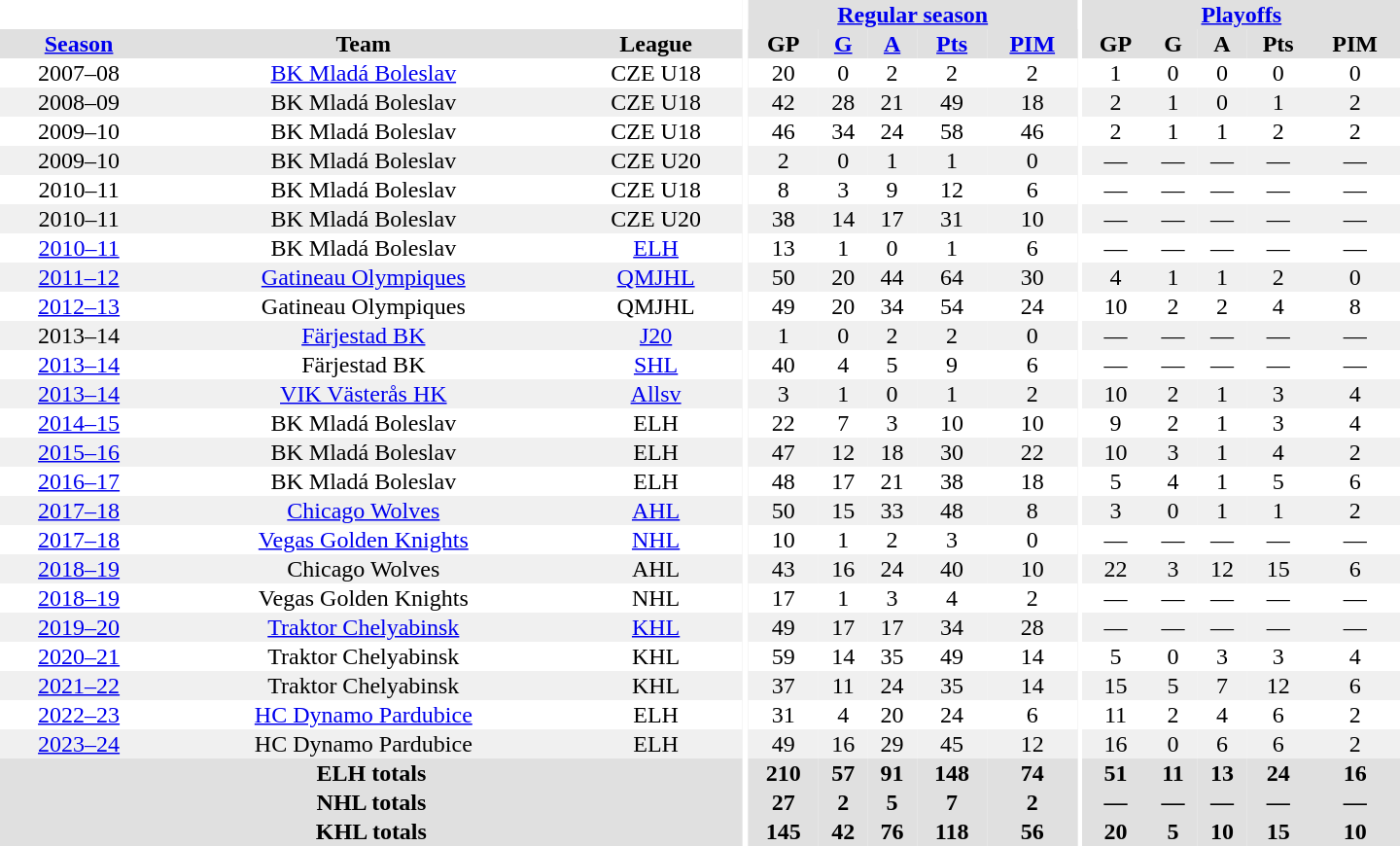<table border="0" cellpadding="1" cellspacing="0" style="text-align:center; width:60em">
<tr bgcolor="#e0e0e0">
<th colspan="3" bgcolor="#ffffff"></th>
<th rowspan="99" bgcolor="#ffffff"></th>
<th colspan="5"><a href='#'>Regular season</a></th>
<th rowspan="99" bgcolor="#ffffff"></th>
<th colspan="5"><a href='#'>Playoffs</a></th>
</tr>
<tr bgcolor="#e0e0e0">
<th><a href='#'>Season</a></th>
<th>Team</th>
<th>League</th>
<th>GP</th>
<th><a href='#'>G</a></th>
<th><a href='#'>A</a></th>
<th><a href='#'>Pts</a></th>
<th><a href='#'>PIM</a></th>
<th>GP</th>
<th>G</th>
<th>A</th>
<th>Pts</th>
<th>PIM</th>
</tr>
<tr>
<td>2007–08</td>
<td><a href='#'>BK Mladá Boleslav</a></td>
<td>CZE U18</td>
<td>20</td>
<td>0</td>
<td>2</td>
<td>2</td>
<td>2</td>
<td>1</td>
<td>0</td>
<td>0</td>
<td>0</td>
<td>0</td>
</tr>
<tr bgcolor="#f0f0f0">
<td>2008–09</td>
<td>BK Mladá Boleslav</td>
<td>CZE U18</td>
<td>42</td>
<td>28</td>
<td>21</td>
<td>49</td>
<td>18</td>
<td>2</td>
<td>1</td>
<td>0</td>
<td>1</td>
<td>2</td>
</tr>
<tr>
<td>2009–10</td>
<td>BK Mladá Boleslav</td>
<td>CZE U18</td>
<td>46</td>
<td>34</td>
<td>24</td>
<td>58</td>
<td>46</td>
<td>2</td>
<td>1</td>
<td>1</td>
<td>2</td>
<td>2</td>
</tr>
<tr bgcolor="#f0f0f0">
<td>2009–10</td>
<td>BK Mladá Boleslav</td>
<td>CZE U20</td>
<td>2</td>
<td>0</td>
<td>1</td>
<td>1</td>
<td>0</td>
<td>—</td>
<td>—</td>
<td>—</td>
<td>—</td>
<td>—</td>
</tr>
<tr>
<td>2010–11</td>
<td>BK Mladá Boleslav</td>
<td>CZE U18</td>
<td>8</td>
<td>3</td>
<td>9</td>
<td>12</td>
<td>6</td>
<td>—</td>
<td>—</td>
<td>—</td>
<td>—</td>
<td>—</td>
</tr>
<tr bgcolor="#f0f0f0">
<td>2010–11</td>
<td>BK Mladá Boleslav</td>
<td>CZE U20</td>
<td>38</td>
<td>14</td>
<td>17</td>
<td>31</td>
<td>10</td>
<td>—</td>
<td>—</td>
<td>—</td>
<td>—</td>
<td>—</td>
</tr>
<tr>
<td><a href='#'>2010–11</a></td>
<td>BK Mladá Boleslav</td>
<td><a href='#'>ELH</a></td>
<td>13</td>
<td>1</td>
<td>0</td>
<td>1</td>
<td>6</td>
<td>—</td>
<td>—</td>
<td>—</td>
<td>—</td>
<td>—</td>
</tr>
<tr bgcolor="#f0f0f0">
<td><a href='#'>2011–12</a></td>
<td><a href='#'>Gatineau Olympiques</a></td>
<td><a href='#'>QMJHL</a></td>
<td>50</td>
<td>20</td>
<td>44</td>
<td>64</td>
<td>30</td>
<td>4</td>
<td>1</td>
<td>1</td>
<td>2</td>
<td>0</td>
</tr>
<tr>
<td><a href='#'>2012–13</a></td>
<td>Gatineau Olympiques</td>
<td>QMJHL</td>
<td>49</td>
<td>20</td>
<td>34</td>
<td>54</td>
<td>24</td>
<td>10</td>
<td>2</td>
<td>2</td>
<td>4</td>
<td>8</td>
</tr>
<tr bgcolor="#f0f0f0">
<td>2013–14</td>
<td><a href='#'>Färjestad BK</a></td>
<td><a href='#'>J20</a></td>
<td>1</td>
<td>0</td>
<td>2</td>
<td>2</td>
<td>0</td>
<td>—</td>
<td>—</td>
<td>—</td>
<td>—</td>
<td>—</td>
</tr>
<tr>
<td><a href='#'>2013–14</a></td>
<td>Färjestad BK</td>
<td><a href='#'>SHL</a></td>
<td>40</td>
<td>4</td>
<td>5</td>
<td>9</td>
<td>6</td>
<td>—</td>
<td>—</td>
<td>—</td>
<td>—</td>
<td>—</td>
</tr>
<tr bgcolor="#f0f0f0">
<td><a href='#'>2013–14</a></td>
<td><a href='#'>VIK Västerås HK</a></td>
<td><a href='#'>Allsv</a></td>
<td>3</td>
<td>1</td>
<td>0</td>
<td>1</td>
<td>2</td>
<td>10</td>
<td>2</td>
<td>1</td>
<td>3</td>
<td>4</td>
</tr>
<tr>
<td><a href='#'>2014–15</a></td>
<td>BK Mladá Boleslav</td>
<td>ELH</td>
<td>22</td>
<td>7</td>
<td>3</td>
<td>10</td>
<td>10</td>
<td>9</td>
<td>2</td>
<td>1</td>
<td>3</td>
<td>4</td>
</tr>
<tr bgcolor="#f0f0f0">
<td><a href='#'>2015–16</a></td>
<td>BK Mladá Boleslav</td>
<td>ELH</td>
<td>47</td>
<td>12</td>
<td>18</td>
<td>30</td>
<td>22</td>
<td>10</td>
<td>3</td>
<td>1</td>
<td>4</td>
<td>2</td>
</tr>
<tr>
<td><a href='#'>2016–17</a></td>
<td>BK Mladá Boleslav</td>
<td>ELH</td>
<td>48</td>
<td>17</td>
<td>21</td>
<td>38</td>
<td>18</td>
<td>5</td>
<td>4</td>
<td>1</td>
<td>5</td>
<td>6</td>
</tr>
<tr bgcolor="#f0f0f0">
<td><a href='#'>2017–18</a></td>
<td><a href='#'>Chicago Wolves</a></td>
<td><a href='#'>AHL</a></td>
<td>50</td>
<td>15</td>
<td>33</td>
<td>48</td>
<td>8</td>
<td>3</td>
<td>0</td>
<td>1</td>
<td>1</td>
<td>2</td>
</tr>
<tr>
<td><a href='#'>2017–18</a></td>
<td><a href='#'>Vegas Golden Knights</a></td>
<td><a href='#'>NHL</a></td>
<td>10</td>
<td>1</td>
<td>2</td>
<td>3</td>
<td>0</td>
<td>—</td>
<td>—</td>
<td>—</td>
<td>—</td>
<td>—</td>
</tr>
<tr bgcolor="#f0f0f0">
<td><a href='#'>2018–19</a></td>
<td>Chicago Wolves</td>
<td>AHL</td>
<td>43</td>
<td>16</td>
<td>24</td>
<td>40</td>
<td>10</td>
<td>22</td>
<td>3</td>
<td>12</td>
<td>15</td>
<td>6</td>
</tr>
<tr>
<td><a href='#'>2018–19</a></td>
<td>Vegas Golden Knights</td>
<td>NHL</td>
<td>17</td>
<td>1</td>
<td>3</td>
<td>4</td>
<td>2</td>
<td>—</td>
<td>—</td>
<td>—</td>
<td>—</td>
<td>—</td>
</tr>
<tr bgcolor="#f0f0f0">
<td><a href='#'>2019–20</a></td>
<td><a href='#'>Traktor Chelyabinsk</a></td>
<td><a href='#'>KHL</a></td>
<td>49</td>
<td>17</td>
<td>17</td>
<td>34</td>
<td>28</td>
<td>—</td>
<td>—</td>
<td>—</td>
<td>—</td>
<td>—</td>
</tr>
<tr>
<td><a href='#'>2020–21</a></td>
<td>Traktor Chelyabinsk</td>
<td>KHL</td>
<td>59</td>
<td>14</td>
<td>35</td>
<td>49</td>
<td>14</td>
<td>5</td>
<td>0</td>
<td>3</td>
<td>3</td>
<td>4</td>
</tr>
<tr bgcolor="#f0f0f0">
<td><a href='#'>2021–22</a></td>
<td>Traktor Chelyabinsk</td>
<td>KHL</td>
<td>37</td>
<td>11</td>
<td>24</td>
<td>35</td>
<td>14</td>
<td>15</td>
<td>5</td>
<td>7</td>
<td>12</td>
<td>6</td>
</tr>
<tr>
<td><a href='#'>2022–23</a></td>
<td><a href='#'>HC Dynamo Pardubice</a></td>
<td>ELH</td>
<td>31</td>
<td>4</td>
<td>20</td>
<td>24</td>
<td>6</td>
<td>11</td>
<td>2</td>
<td>4</td>
<td>6</td>
<td>2</td>
</tr>
<tr bgcolor="#f0f0f0">
<td><a href='#'>2023–24</a></td>
<td>HC Dynamo Pardubice</td>
<td>ELH</td>
<td>49</td>
<td>16</td>
<td>29</td>
<td>45</td>
<td>12</td>
<td>16</td>
<td>0</td>
<td>6</td>
<td>6</td>
<td>2</td>
</tr>
<tr bgcolor="#e0e0e0">
<th colspan="3">ELH totals</th>
<th>210</th>
<th>57</th>
<th>91</th>
<th>148</th>
<th>74</th>
<th>51</th>
<th>11</th>
<th>13</th>
<th>24</th>
<th>16</th>
</tr>
<tr bgcolor="#e0e0e0">
<th colspan="3">NHL totals</th>
<th>27</th>
<th>2</th>
<th>5</th>
<th>7</th>
<th>2</th>
<th>—</th>
<th>—</th>
<th>—</th>
<th>—</th>
<th>—</th>
</tr>
<tr bgcolor="#e0e0e0">
<th colspan="3">KHL totals</th>
<th>145</th>
<th>42</th>
<th>76</th>
<th>118</th>
<th>56</th>
<th>20</th>
<th>5</th>
<th>10</th>
<th>15</th>
<th>10</th>
</tr>
</table>
